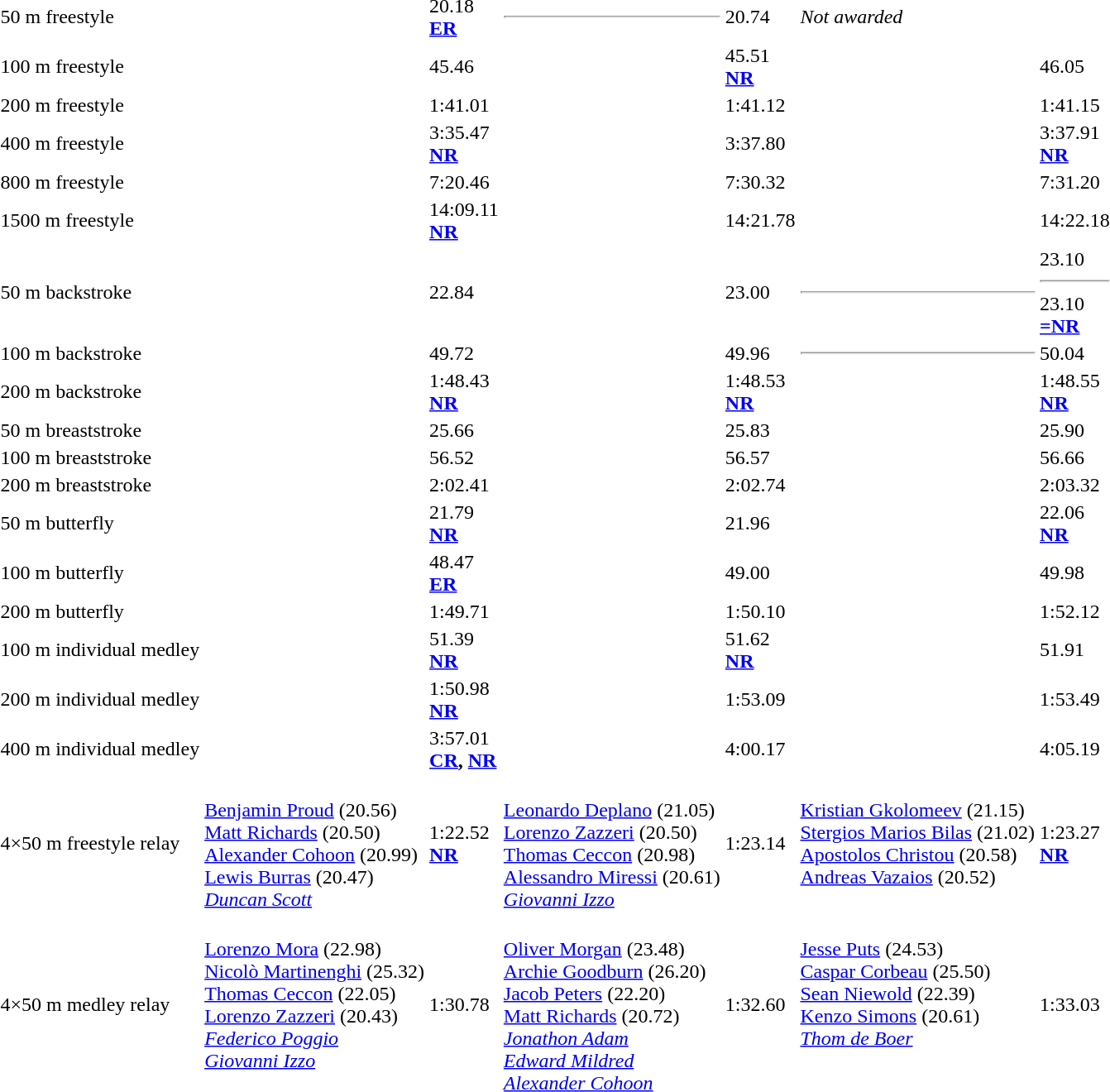<table>
<tr>
<td>50 m freestyle</td>
<td></td>
<td>20.18<br><strong><a href='#'>ER</a></strong></td>
<td><hr></td>
<td>20.74</td>
<td colspan=2><em>Not awarded</em></td>
</tr>
<tr>
<td>100 m freestyle</td>
<td></td>
<td>45.46</td>
<td></td>
<td>45.51<br><strong><a href='#'>NR</a></strong></td>
<td></td>
<td>46.05</td>
</tr>
<tr>
<td>200 m freestyle</td>
<td></td>
<td>1:41.01</td>
<td></td>
<td>1:41.12</td>
<td></td>
<td>1:41.15</td>
</tr>
<tr>
<td>400 m freestyle</td>
<td></td>
<td>3:35.47<br><strong><a href='#'>NR</a></strong></td>
<td></td>
<td>3:37.80</td>
<td></td>
<td>3:37.91<br><strong><a href='#'>NR</a></strong></td>
</tr>
<tr>
<td>800 m freestyle</td>
<td></td>
<td>7:20.46<br></td>
<td></td>
<td>7:30.32</td>
<td></td>
<td>7:31.20</td>
</tr>
<tr>
<td>1500 m freestyle</td>
<td></td>
<td>14:09.11<br><strong><a href='#'>NR</a></strong></td>
<td></td>
<td>14:21.78</td>
<td></td>
<td>14:22.18</td>
</tr>
<tr>
<td>50 m backstroke</td>
<td></td>
<td>22.84</td>
<td></td>
<td>23.00</td>
<td><hr></td>
<td>23.10<br><hr>23.10<br><strong><a href='#'>=NR</a></strong></td>
</tr>
<tr>
<td>100 m backstroke</td>
<td></td>
<td>49.72</td>
<td></td>
<td>49.96</td>
<td><hr></td>
<td>50.04</td>
</tr>
<tr>
<td>200 m backstroke</td>
<td></td>
<td>1:48.43<br><strong><a href='#'>NR</a></strong></td>
<td></td>
<td>1:48.53<br><strong><a href='#'>NR</a></strong></td>
<td></td>
<td>1:48.55<br><strong><a href='#'>NR</a></strong></td>
</tr>
<tr>
<td>50 m breaststroke</td>
<td></td>
<td>25.66</td>
<td></td>
<td>25.83</td>
<td></td>
<td>25.90</td>
</tr>
<tr>
<td>100 m breaststroke</td>
<td></td>
<td>56.52</td>
<td></td>
<td>56.57</td>
<td></td>
<td>56.66</td>
</tr>
<tr>
<td>200 m breaststroke</td>
<td></td>
<td>2:02.41</td>
<td></td>
<td>2:02.74</td>
<td></td>
<td>2:03.32</td>
</tr>
<tr>
<td>50 m butterfly</td>
<td></td>
<td>21.79<br><strong><a href='#'>NR</a></strong></td>
<td></td>
<td>21.96</td>
<td></td>
<td>22.06<br><strong><a href='#'>NR</a></strong></td>
</tr>
<tr>
<td>100 m butterfly</td>
<td></td>
<td>48.47<br><strong><a href='#'>ER</a></strong></td>
<td></td>
<td>49.00</td>
<td></td>
<td>49.98</td>
</tr>
<tr>
<td>200 m butterfly</td>
<td></td>
<td>1:49.71</td>
<td></td>
<td>1:50.10</td>
<td></td>
<td>1:52.12</td>
</tr>
<tr>
<td>100 m individual medley</td>
<td></td>
<td>51.39<br><strong><a href='#'>NR</a></strong></td>
<td></td>
<td>51.62<br><strong><a href='#'>NR</a></strong></td>
<td></td>
<td>51.91</td>
</tr>
<tr>
<td>200 m individual medley</td>
<td></td>
<td>1:50.98<br><strong><a href='#'>NR</a></strong></td>
<td></td>
<td>1:53.09</td>
<td></td>
<td>1:53.49</td>
</tr>
<tr>
<td>400 m individual medley</td>
<td></td>
<td>3:57.01<br><strong><a href='#'>CR</a>, <a href='#'>NR</a></strong></td>
<td></td>
<td>4:00.17</td>
<td></td>
<td>4:05.19</td>
</tr>
<tr>
<td>4×50 m freestyle relay</td>
<td valign=top><br><a href='#'>Benjamin Proud</a> (20.56)<br><a href='#'>Matt Richards</a> (20.50)<br><a href='#'>Alexander Cohoon</a> (20.99)<br><a href='#'>Lewis Burras</a> (20.47)<br><em><a href='#'>Duncan Scott</a></em></td>
<td>1:22.52<br><strong><a href='#'>NR</a></strong></td>
<td valign=top><br><a href='#'>Leonardo Deplano</a> (21.05)<br><a href='#'>Lorenzo Zazzeri</a> (20.50)<br><a href='#'>Thomas Ceccon</a> (20.98)<br><a href='#'>Alessandro Miressi</a> (20.61)<br><em><a href='#'>Giovanni Izzo</a></em></td>
<td>1:23.14</td>
<td valign=top><br><a href='#'>Kristian Gkolomeev</a> (21.15)<br><a href='#'>Stergios Marios Bilas</a> (21.02)<br><a href='#'>Apostolos Christou</a> (20.58)<br><a href='#'>Andreas Vazaios</a> (20.52)</td>
<td>1:23.27<br><strong><a href='#'>NR</a></strong></td>
</tr>
<tr>
<td>4×50 m medley relay</td>
<td valign=top><br><a href='#'>Lorenzo Mora</a> (22.98)<br><a href='#'>Nicolò Martinenghi</a> (25.32)<br><a href='#'>Thomas Ceccon</a> (22.05)<br><a href='#'>Lorenzo Zazzeri</a> (20.43)<br><em><a href='#'>Federico Poggio</a><br><a href='#'>Giovanni Izzo</a></em></td>
<td>1:30.78</td>
<td valign=top><br><a href='#'>Oliver Morgan</a> (23.48)<br><a href='#'>Archie Goodburn</a> (26.20)<br><a href='#'>Jacob Peters</a> (22.20)<br><a href='#'>Matt Richards</a> (20.72)<br><em><a href='#'>Jonathon Adam</a><br><a href='#'>Edward Mildred</a><br><a href='#'>Alexander Cohoon</a></em></td>
<td>1:32.60</td>
<td valign=top><br><a href='#'>Jesse Puts</a> (24.53)<br><a href='#'>Caspar Corbeau</a> (25.50)<br><a href='#'>Sean Niewold</a> (22.39)<br><a href='#'>Kenzo Simons</a> (20.61)<br><em><a href='#'>Thom de Boer</a></em></td>
<td>1:33.03</td>
</tr>
</table>
